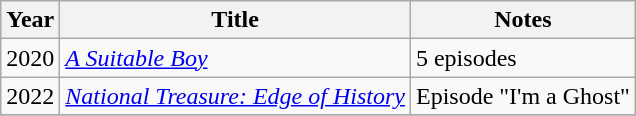<table class="wikitable">
<tr>
<th>Year</th>
<th>Title</th>
<th>Notes</th>
</tr>
<tr>
<td>2020</td>
<td><em><a href='#'>A Suitable Boy</a></em></td>
<td>5 episodes</td>
</tr>
<tr>
<td>2022</td>
<td><em><a href='#'>National Treasure: Edge of History</a></em></td>
<td>Episode "I'm a Ghost"</td>
</tr>
<tr>
</tr>
</table>
